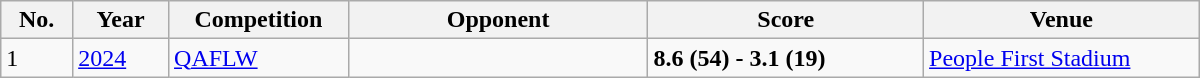<table class="wikitable sortable" width=800px>
<tr>
<th width=6%>No.</th>
<th width=8%>Year</th>
<th width=15%>Competition</th>
<th width=25%>Opponent</th>
<th width=23%>Score</th>
<th width=30%>Venue</th>
</tr>
<tr>
<td>1</td>
<td><a href='#'>2024</a></td>
<td><a href='#'>QAFLW</a></td>
<td></td>
<td><strong>8.6 (54) - 3.1 (19)</strong></td>
<td><a href='#'>People First Stadium</a></td>
</tr>
</table>
